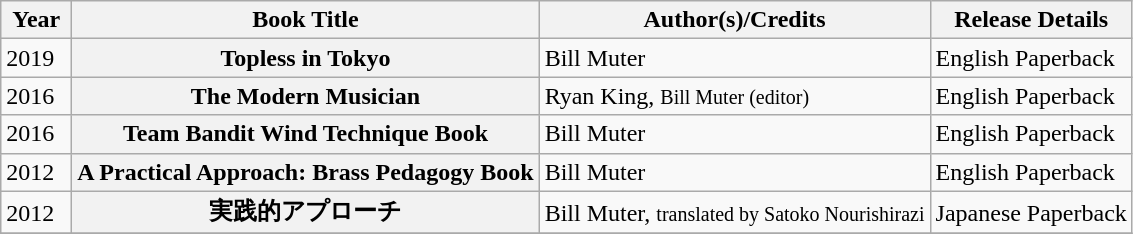<table class="wikitable plainrowheaders" style="text-align:left;">
<tr>
<th scope="col" rowspan="1" style="width:2.5em;">Year</th>
<th scope="col" rowspan="1">Book Title</th>
<th scope="col" rowspan="1">Author(s)/Credits</th>
<th scope="col" rowspan="1">Release Details</th>
</tr>
<tr>
<td rowspan="1">2019</td>
<th scope="row">Topless in Tokyo</th>
<td>Bill Muter</td>
<td>English Paperback </td>
</tr>
<tr>
<td rowspan="1">2016</td>
<th scope="row">The Modern Musician</th>
<td>Ryan King, <small>Bill Muter (editor)</small></td>
<td>English Paperback </td>
</tr>
<tr>
<td rowspan="1">2016</td>
<th scope="row">Team Bandit Wind Technique Book</th>
<td>Bill Muter</td>
<td>English Paperback </td>
</tr>
<tr>
<td rowspan="1">2012</td>
<th scope="row">A Practical Approach: Brass Pedagogy Book </th>
<td>Bill Muter</td>
<td>English Paperback </td>
</tr>
<tr>
<td rowspan="1">2012</td>
<th scope="row">実践的アプローチ</th>
<td>Bill Muter, <small>translated by Satoko Nourishirazi</small></td>
<td>Japanese Paperback </td>
</tr>
<tr>
</tr>
</table>
